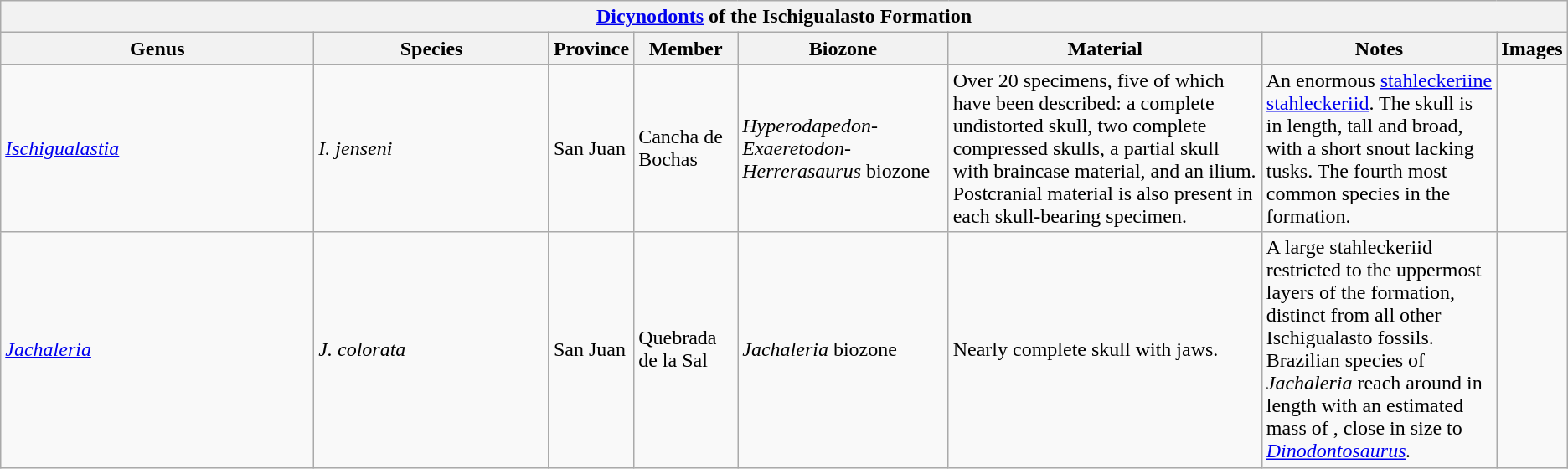<table class="wikitable" align="center">
<tr>
<th colspan="8" align="center"><a href='#'>Dicynodonts</a> of the Ischigualasto Formation</th>
</tr>
<tr>
<th width="20%">Genus</th>
<th width="15%">Species</th>
<th>Province</th>
<th>Member</th>
<th>Biozone</th>
<th width="20%">Material</th>
<th width="15%">Notes</th>
<th>Images</th>
</tr>
<tr>
<td><em><a href='#'>Ischigualastia</a></em></td>
<td><em>I. jenseni</em></td>
<td>San Juan</td>
<td>Cancha de Bochas</td>
<td><em>Hyperodapedon</em>-<em>Exaeretodon</em>-<em>Herrerasaurus</em> biozone</td>
<td>Over 20 specimens, five of which have been described: a complete undistorted skull, two complete compressed skulls, a partial skull with braincase material, and an ilium. Postcranial material is also present in each skull-bearing specimen.</td>
<td>An enormous <a href='#'>stahleckeriine</a> <a href='#'>stahleckeriid</a>. The skull is  in length, tall and broad, with a short snout lacking tusks. The fourth most common species in the formation.</td>
<td></td>
</tr>
<tr>
<td><em><a href='#'>Jachaleria</a></em></td>
<td><em>J. colorata</em></td>
<td>San Juan</td>
<td>Quebrada de la Sal</td>
<td><em>Jachaleria</em> biozone</td>
<td>Nearly complete skull with jaws.</td>
<td>A large stahleckeriid restricted to the uppermost layers of the formation, distinct from all other Ischigualasto fossils. Brazilian species of <em>Jachaleria</em> reach around  in length with an estimated mass of , close in size to <em><a href='#'>Dinodontosaurus</a>.</em></td>
<td></td>
</tr>
</table>
